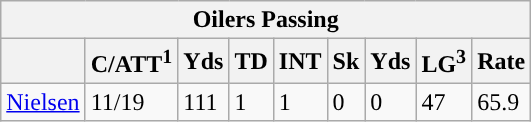<table class="wikitable">
<tr>
<th colspan="9">Oilers Passing</th>
</tr>
<tr>
<th></th>
<th>C/ATT<sup>1</sup></th>
<th>Yds</th>
<th>TD</th>
<th>INT</th>
<th>Sk</th>
<th>Yds</th>
<th>LG<sup>3</sup></th>
<th>Rate</th>
</tr>
<tr>
<td><a href='#'>Nielsen</a></td>
<td>11/19</td>
<td>111</td>
<td>1</td>
<td>1</td>
<td>0</td>
<td>0</td>
<td>47</td>
<td>65.9</td>
</tr>
</table>
